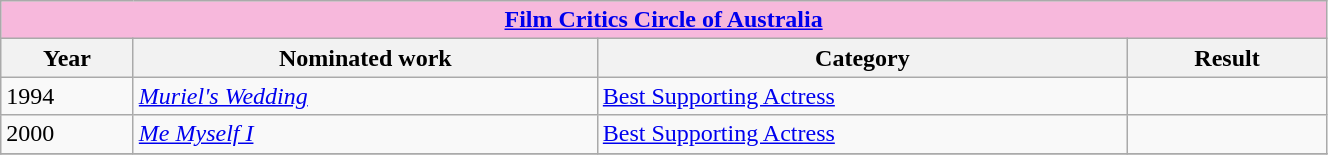<table width="70%" class="wikitable sortable">
<tr>
<th colspan="4" style="background: #F7B8DC;" align="center"><a href='#'>Film Critics Circle of Australia</a></th>
</tr>
<tr>
<th width="10%">Year</th>
<th width="35%">Nominated work</th>
<th width="40%">Category</th>
<th width="15%">Result</th>
</tr>
<tr>
<td>1994</td>
<td><em><a href='#'>Muriel's Wedding</a></em></td>
<td><a href='#'>Best Supporting Actress</a></td>
<td></td>
</tr>
<tr>
<td>2000</td>
<td><em><a href='#'>Me Myself I</a></em></td>
<td><a href='#'>Best Supporting Actress</a></td>
<td></td>
</tr>
<tr>
</tr>
</table>
